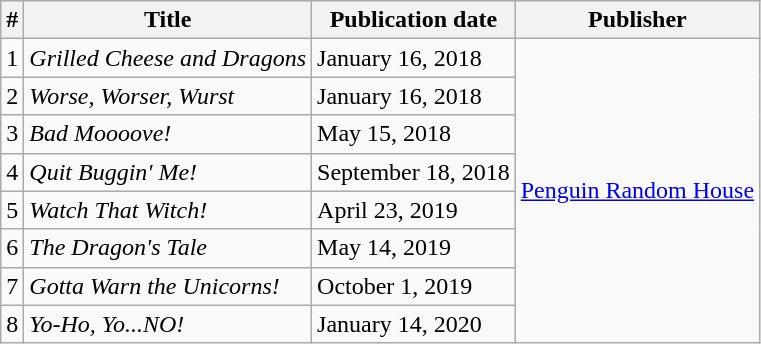<table class="wikitable sortable">
<tr>
<th>#</th>
<th>Title</th>
<th>Publication date</th>
<th>Publisher</th>
</tr>
<tr>
<td>1</td>
<td><em>Grilled Cheese and Dragons</em></td>
<td>January 16, 2018</td>
<td rowspan="8"><a href='#'>Penguin Random House</a></td>
</tr>
<tr>
<td>2</td>
<td><em>Worse, Worser, Wurst</em></td>
<td>January 16, 2018</td>
</tr>
<tr>
<td>3</td>
<td><em>Bad Moooove!</em></td>
<td>May 15, 2018</td>
</tr>
<tr>
<td>4</td>
<td><em>Quit Buggin' Me!</em></td>
<td>September 18, 2018</td>
</tr>
<tr>
<td>5</td>
<td><em>Watch That Witch!</em></td>
<td>April 23, 2019</td>
</tr>
<tr>
<td>6</td>
<td><em>The Dragon's Tale</em></td>
<td>May 14, 2019</td>
</tr>
<tr>
<td>7</td>
<td><em>Gotta Warn the Unicorns!</em></td>
<td>October 1, 2019</td>
</tr>
<tr>
<td>8</td>
<td><em>Yo-Ho, Yo...NO!</em></td>
<td>January 14, 2020</td>
</tr>
</table>
